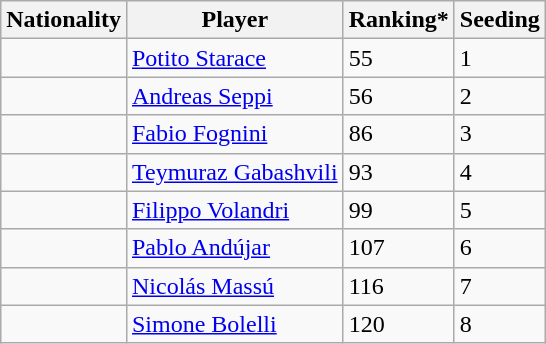<table class="wikitable" border="1">
<tr>
<th>Nationality</th>
<th>Player</th>
<th>Ranking*</th>
<th>Seeding</th>
</tr>
<tr>
<td></td>
<td><a href='#'>Potito Starace</a></td>
<td>55</td>
<td>1</td>
</tr>
<tr>
<td></td>
<td><a href='#'>Andreas Seppi</a></td>
<td>56</td>
<td>2</td>
</tr>
<tr>
<td></td>
<td><a href='#'>Fabio Fognini</a></td>
<td>86</td>
<td>3</td>
</tr>
<tr>
<td></td>
<td><a href='#'>Teymuraz Gabashvili</a></td>
<td>93</td>
<td>4</td>
</tr>
<tr>
<td></td>
<td><a href='#'>Filippo Volandri</a></td>
<td>99</td>
<td>5</td>
</tr>
<tr>
<td></td>
<td><a href='#'>Pablo Andújar</a></td>
<td>107</td>
<td>6</td>
</tr>
<tr>
<td></td>
<td><a href='#'>Nicolás Massú</a></td>
<td>116</td>
<td>7</td>
</tr>
<tr>
<td></td>
<td><a href='#'>Simone Bolelli</a></td>
<td>120</td>
<td>8</td>
</tr>
</table>
